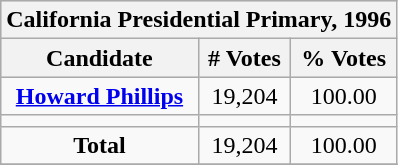<table class=wikitable style="text-align:center;">
<tr bgcolor=lightgrey>
<th colspan="4">California Presidential Primary, 1996 </th>
</tr>
<tr bgcolor=lightgrey>
<th>Candidate</th>
<th># Votes</th>
<th>% Votes</th>
</tr>
<tr>
<td><strong><a href='#'>Howard Phillips</a></strong></td>
<td>19,204</td>
<td>100.00</td>
</tr>
<tr>
<td></td>
<td></td>
<td></td>
</tr>
<tr>
<td><strong>Total</strong></td>
<td>19,204</td>
<td>100.00</td>
</tr>
<tr>
</tr>
</table>
